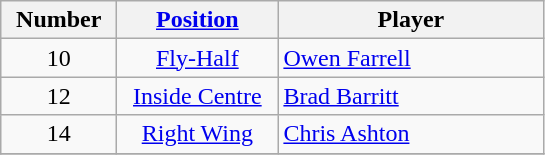<table class="wikitable sticky-header">
<tr>
<th width=70>Number</th>
<th width=100><a href='#'>Position</a></th>
<th width=170>Player</th>
</tr>
<tr>
<td align=center>10</td>
<td align=center><a href='#'>Fly-Half</a></td>
<td> <a href='#'>Owen Farrell</a></td>
</tr>
<tr>
<td align=center>12</td>
<td align=center><a href='#'>Inside Centre</a></td>
<td> <a href='#'>Brad Barritt</a></td>
</tr>
<tr>
<td align=center>14</td>
<td align=center><a href='#'>Right Wing</a></td>
<td> <a href='#'>Chris Ashton</a></td>
</tr>
<tr>
</tr>
</table>
